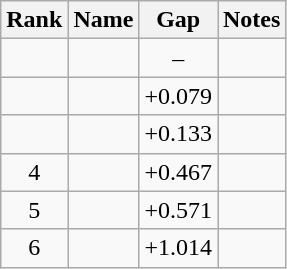<table class="wikitable" style="text-align:center">
<tr>
<th>Rank</th>
<th>Name</th>
<th>Gap</th>
<th>Notes</th>
</tr>
<tr>
<td></td>
<td align=left></td>
<td>–</td>
<td></td>
</tr>
<tr>
<td></td>
<td align=left></td>
<td>+0.079</td>
<td></td>
</tr>
<tr>
<td></td>
<td align=left></td>
<td>+0.133</td>
<td></td>
</tr>
<tr>
<td>4</td>
<td align=left></td>
<td>+0.467</td>
<td></td>
</tr>
<tr>
<td>5</td>
<td align=left></td>
<td>+0.571</td>
<td></td>
</tr>
<tr>
<td>6</td>
<td align=left></td>
<td>+1.014</td>
<td></td>
</tr>
</table>
